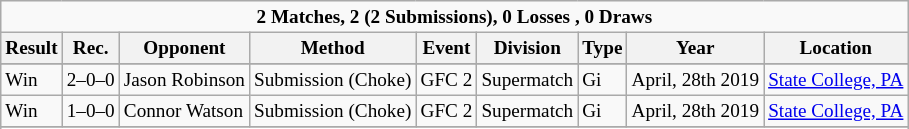<table class="wikitable sortable" style="font-size:80%; text-align:left;">
<tr>
<td colspan=9 style="text-align:center;"><strong>2 Matches, 2 (2 Submissions), 0 Losses , 0 Draws</strong></td>
</tr>
<tr>
<th>Result</th>
<th>Rec.</th>
<th>Opponent</th>
<th>Method</th>
<th>Event</th>
<th>Division</th>
<th>Type</th>
<th>Year</th>
<th>Location</th>
</tr>
<tr>
</tr>
<tr>
<td>Win</td>
<td style="text-align:center;">2–0–0</td>
<td> Jason Robinson</td>
<td>Submission (Choke)</td>
<td>GFC 2</td>
<td>Supermatch</td>
<td>Gi</td>
<td>April, 28th 2019</td>
<td><a href='#'>State College, PA</a></td>
</tr>
<tr>
<td>Win</td>
<td style="text-align:center;">1–0–0</td>
<td> Connor Watson</td>
<td>Submission (Choke)</td>
<td>GFC 2</td>
<td>Supermatch</td>
<td>Gi</td>
<td>April, 28th 2019</td>
<td><a href='#'>State College, PA</a></td>
</tr>
<tr>
</tr>
<tr>
</tr>
</table>
